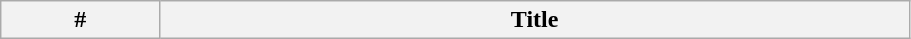<table class="wikitable plainrowheaders" width="48%" style="background: #FFFFFF;">
<tr>
<th width="25">#</th>
<th width="145">Title<br>
























</th>
</tr>
</table>
